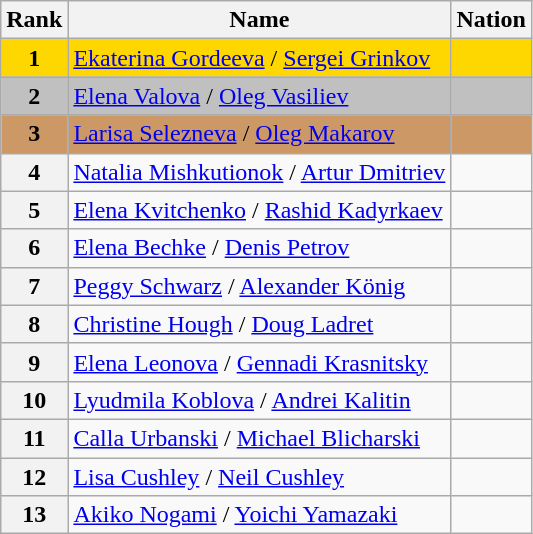<table class="wikitable">
<tr>
<th>Rank</th>
<th>Name</th>
<th>Nation</th>
</tr>
<tr bgcolor="gold">
<td align="center"><strong>1</strong></td>
<td><a href='#'>Ekaterina Gordeeva</a> / <a href='#'>Sergei Grinkov</a></td>
<td></td>
</tr>
<tr bgcolor="silver">
<td align="center"><strong>2</strong></td>
<td><a href='#'>Elena Valova</a> / <a href='#'>Oleg Vasiliev</a></td>
<td></td>
</tr>
<tr bgcolor="cc9966">
<td align="center"><strong>3</strong></td>
<td><a href='#'>Larisa Selezneva</a> / <a href='#'>Oleg Makarov</a></td>
<td></td>
</tr>
<tr>
<th>4</th>
<td><a href='#'>Natalia Mishkutionok</a> / <a href='#'>Artur Dmitriev</a></td>
<td></td>
</tr>
<tr>
<th>5</th>
<td><a href='#'>Elena Kvitchenko</a> / <a href='#'>Rashid Kadyrkaev</a></td>
<td></td>
</tr>
<tr>
<th>6</th>
<td><a href='#'>Elena Bechke</a> / <a href='#'>Denis Petrov</a></td>
<td></td>
</tr>
<tr>
<th>7</th>
<td><a href='#'>Peggy Schwarz</a> / <a href='#'>Alexander König</a></td>
<td></td>
</tr>
<tr>
<th>8</th>
<td><a href='#'>Christine Hough</a> / <a href='#'>Doug Ladret</a></td>
<td></td>
</tr>
<tr>
<th>9</th>
<td><a href='#'>Elena Leonova</a> / <a href='#'>Gennadi Krasnitsky</a></td>
<td></td>
</tr>
<tr>
<th>10</th>
<td><a href='#'>Lyudmila Koblova</a> / <a href='#'>Andrei Kalitin</a></td>
<td></td>
</tr>
<tr>
<th>11</th>
<td><a href='#'>Calla Urbanski</a> / <a href='#'>Michael Blicharski</a></td>
<td></td>
</tr>
<tr>
<th>12</th>
<td><a href='#'>Lisa Cushley</a> / <a href='#'>Neil Cushley</a></td>
<td></td>
</tr>
<tr>
<th>13</th>
<td><a href='#'>Akiko Nogami</a> / <a href='#'>Yoichi Yamazaki</a></td>
<td></td>
</tr>
</table>
